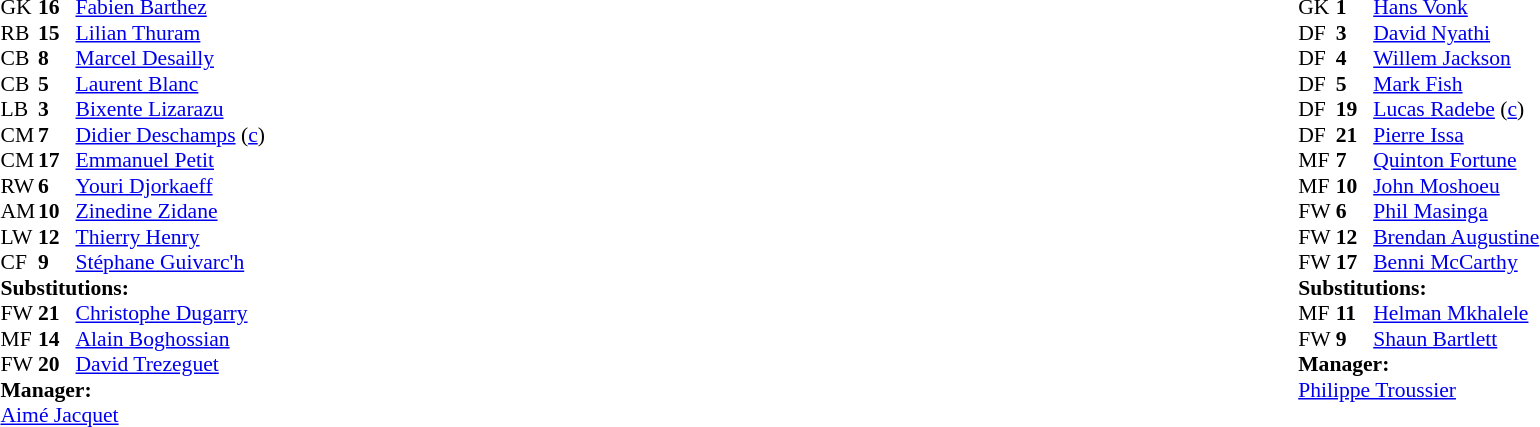<table width="100%">
<tr>
<td valign="top" width="50%"><br><table style="font-size: 90%" cellspacing="0" cellpadding="0">
<tr>
<th width="25"></th>
<th width="25"></th>
</tr>
<tr>
<td>GK</td>
<td><strong>16</strong></td>
<td><a href='#'>Fabien Barthez</a></td>
</tr>
<tr>
<td>RB</td>
<td><strong>15</strong></td>
<td><a href='#'>Lilian Thuram</a></td>
</tr>
<tr>
<td>CB</td>
<td><strong>8</strong></td>
<td><a href='#'>Marcel Desailly</a></td>
</tr>
<tr>
<td>CB</td>
<td><strong>5</strong></td>
<td><a href='#'>Laurent Blanc</a></td>
</tr>
<tr>
<td>LB</td>
<td><strong>3</strong></td>
<td><a href='#'>Bixente Lizarazu</a></td>
</tr>
<tr>
<td>CM</td>
<td><strong>7</strong></td>
<td><a href='#'>Didier Deschamps</a> (<a href='#'>c</a>)</td>
<td></td>
</tr>
<tr>
<td>CM</td>
<td><strong>17</strong></td>
<td><a href='#'>Emmanuel Petit</a></td>
<td></td>
<td></td>
</tr>
<tr>
<td>RW</td>
<td><strong>6</strong></td>
<td><a href='#'>Youri Djorkaeff</a></td>
<td></td>
<td></td>
</tr>
<tr>
<td>AM</td>
<td><strong>10</strong></td>
<td><a href='#'>Zinedine Zidane</a></td>
<td></td>
</tr>
<tr>
<td>LW</td>
<td><strong>12</strong></td>
<td><a href='#'>Thierry Henry</a></td>
</tr>
<tr>
<td>CF</td>
<td><strong>9</strong></td>
<td><a href='#'>Stéphane Guivarc'h</a></td>
<td></td>
<td></td>
</tr>
<tr>
<td colspan=3><strong>Substitutions:</strong></td>
</tr>
<tr>
<td>FW</td>
<td><strong>21</strong></td>
<td><a href='#'>Christophe Dugarry</a></td>
<td></td>
<td></td>
</tr>
<tr>
<td>MF</td>
<td><strong>14</strong></td>
<td><a href='#'>Alain Boghossian</a></td>
<td></td>
<td></td>
</tr>
<tr>
<td>FW</td>
<td><strong>20</strong></td>
<td><a href='#'>David Trezeguet</a></td>
<td></td>
<td></td>
</tr>
<tr>
<td colspan=3><strong>Manager:</strong></td>
</tr>
<tr>
<td colspan="4"><a href='#'>Aimé Jacquet</a></td>
</tr>
</table>
</td>
<td></td>
<td valign="top" width="50%"><br><table style="font-size: 90%" cellspacing="0" cellpadding="0" align=center>
<tr>
<th width="25"></th>
<th width="25"></th>
</tr>
<tr>
<td>GK</td>
<td><strong>1</strong></td>
<td><a href='#'>Hans Vonk</a></td>
</tr>
<tr>
<td>DF</td>
<td><strong>3</strong></td>
<td><a href='#'>David Nyathi</a></td>
</tr>
<tr>
<td>DF</td>
<td><strong>4</strong></td>
<td><a href='#'>Willem Jackson</a></td>
<td></td>
</tr>
<tr>
<td>DF</td>
<td><strong>5</strong></td>
<td><a href='#'>Mark Fish</a></td>
</tr>
<tr>
<td>DF</td>
<td><strong>19</strong></td>
<td><a href='#'>Lucas Radebe</a> (<a href='#'>c</a>)</td>
</tr>
<tr>
<td>DF</td>
<td><strong>21</strong></td>
<td><a href='#'>Pierre Issa</a></td>
</tr>
<tr>
<td>MF</td>
<td><strong>7</strong></td>
<td><a href='#'>Quinton Fortune</a></td>
</tr>
<tr>
<td>MF</td>
<td><strong>10</strong></td>
<td><a href='#'>John Moshoeu</a></td>
</tr>
<tr>
<td>FW</td>
<td><strong>6</strong></td>
<td><a href='#'>Phil Masinga</a></td>
</tr>
<tr>
<td>FW</td>
<td><strong>12</strong></td>
<td><a href='#'>Brendan Augustine</a></td>
<td></td>
<td></td>
</tr>
<tr>
<td>FW</td>
<td><strong>17</strong></td>
<td><a href='#'>Benni McCarthy</a></td>
<td></td>
<td></td>
</tr>
<tr>
<td colspan=3><strong>Substitutions:</strong></td>
</tr>
<tr>
<td>MF</td>
<td><strong>11</strong></td>
<td><a href='#'>Helman Mkhalele</a></td>
<td></td>
<td></td>
</tr>
<tr>
<td>FW</td>
<td><strong>9</strong></td>
<td><a href='#'>Shaun Bartlett</a></td>
<td></td>
<td></td>
</tr>
<tr>
<td colspan=3><strong>Manager:</strong></td>
</tr>
<tr>
<td colspan="4"> <a href='#'>Philippe Troussier</a></td>
</tr>
</table>
</td>
</tr>
</table>
